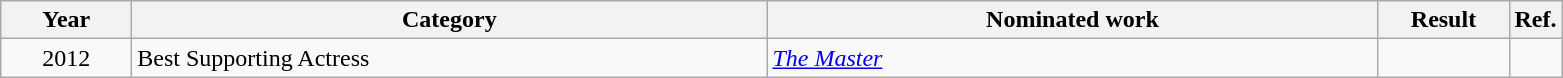<table class=wikitable>
<tr>
<th scope="col" style="width:5em;">Year</th>
<th scope="col" style="width:26em;">Category</th>
<th scope="col" style="width:25em;">Nominated work</th>
<th scope="col" style="width:5em;">Result</th>
<th>Ref.</th>
</tr>
<tr>
<td style="text-align:center;">2012</td>
<td>Best Supporting Actress</td>
<td><em><a href='#'>The Master</a></em></td>
<td></td>
<td style="text-align:center;"></td>
</tr>
</table>
